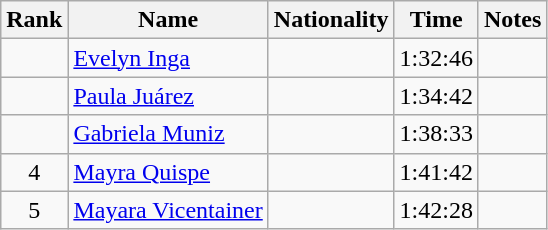<table class="wikitable sortable" style="text-align:center">
<tr>
<th>Rank</th>
<th>Name</th>
<th>Nationality</th>
<th>Time</th>
<th>Notes</th>
</tr>
<tr>
<td></td>
<td align=left><a href='#'>Evelyn Inga</a></td>
<td align=left></td>
<td>1:32:46</td>
<td><strong></strong></td>
</tr>
<tr>
<td></td>
<td align=left><a href='#'>Paula Juárez</a></td>
<td align=left></td>
<td>1:34:42</td>
<td></td>
</tr>
<tr>
<td></td>
<td align=left><a href='#'>Gabriela Muniz</a></td>
<td align=left></td>
<td>1:38:33</td>
<td></td>
</tr>
<tr>
<td>4</td>
<td align=left><a href='#'>Mayra Quispe</a></td>
<td align=left></td>
<td>1:41:42</td>
<td></td>
</tr>
<tr>
<td>5</td>
<td align=left><a href='#'>Mayara Vicentainer</a></td>
<td align=left></td>
<td>1:42:28</td>
<td></td>
</tr>
</table>
